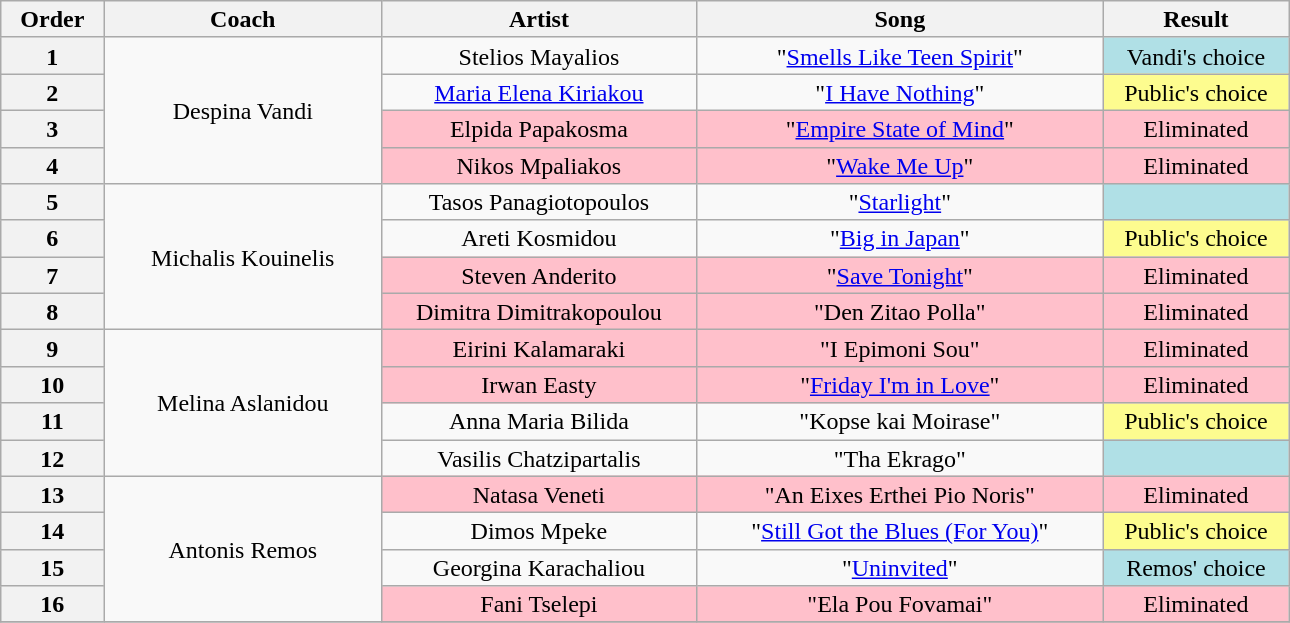<table class="wikitable" style="text-align:center; line-height:17px; width:68%;">
<tr>
<th width="05%">Order</th>
<th width="15%">Coach</th>
<th width="17%">Artist</th>
<th width="22%">Song</th>
<th width="10%">Result</th>
</tr>
<tr>
<th>1</th>
<td rowspan="4">Despina Vandi</td>
<td>Stelios Mayalios</td>
<td>"<a href='#'>Smells Like Teen Spirit</a>"</td>
<td style="background:#B0E0E6;">Vandi's choice</td>
</tr>
<tr>
<th>2</th>
<td><a href='#'>Maria Elena Kiriakou</a></td>
<td>"<a href='#'>I Have Nothing</a>"</td>
<td style="background:#fdfc8f;">Public's choice</td>
</tr>
<tr>
<th>3</th>
<td style="background:pink;">Elpida Papakosma</td>
<td style="background:pink;">"<a href='#'>Empire State of Mind</a>"</td>
<td style="background:pink;">Eliminated</td>
</tr>
<tr>
<th>4</th>
<td style="background:pink;">Nikos Mpaliakos</td>
<td style="background:pink;">"<a href='#'>Wake Me Up</a>"</td>
<td style="background:pink;">Eliminated</td>
</tr>
<tr>
<th>5</th>
<td rowspan="4">Michalis Kouinelis</td>
<td>Tasos Panagiotopoulos</td>
<td>"<a href='#'>Starlight</a>"</td>
<td style="background:#B0E0E6;"></td>
</tr>
<tr>
<th>6</th>
<td>Areti Kosmidou</td>
<td>"<a href='#'>Big in Japan</a>"</td>
<td style="background:#fdfc8f;">Public's choice</td>
</tr>
<tr>
<th>7</th>
<td style="background:pink;">Steven Anderito</td>
<td style="background:pink;">"<a href='#'>Save Tonight</a>"</td>
<td style="background:pink;">Eliminated</td>
</tr>
<tr>
<th>8</th>
<td style="background:pink;">Dimitra Dimitrakopoulou</td>
<td style="background:pink;">"Den Zitao Polla"</td>
<td style="background:pink;">Eliminated</td>
</tr>
<tr>
<th>9</th>
<td rowspan="4">Melina Aslanidou</td>
<td style="background:pink;">Eirini Kalamaraki</td>
<td style="background:pink;">"I Epimoni Sou"</td>
<td style="background:pink;">Eliminated</td>
</tr>
<tr>
<th>10</th>
<td style="background:pink;">Irwan Easty</td>
<td style="background:pink;">"<a href='#'>Friday I'm in Love</a>"</td>
<td style="background:pink;">Eliminated</td>
</tr>
<tr>
<th>11</th>
<td>Anna Maria Bilida</td>
<td>"Kopse kai Moirase"</td>
<td style="background:#fdfc8f;">Public's choice</td>
</tr>
<tr>
<th>12</th>
<td>Vasilis Chatzipartalis</td>
<td>"Tha Ekrago"</td>
<td style="background:#B0E0E6;"></td>
</tr>
<tr>
<th>13</th>
<td rowspan="4">Antonis Remos</td>
<td style="background:pink;">Natasa Veneti</td>
<td style="background:pink;">"An Eixes Erthei Pio Noris"</td>
<td style="background:pink;">Eliminated</td>
</tr>
<tr>
<th>14</th>
<td>Dimos Mpeke</td>
<td>"<a href='#'>Still Got the Blues (For You)</a>"</td>
<td style="background:#fdfc8f;">Public's choice</td>
</tr>
<tr>
<th>15</th>
<td>Georgina Karachaliou</td>
<td>"<a href='#'>Uninvited</a>"</td>
<td style="background:#B0E0E6;">Remos' choice</td>
</tr>
<tr>
<th>16</th>
<td style="background:pink;">Fani Tselepi</td>
<td style="background:pink;">"Ela Pou Fovamai"</td>
<td style="background:pink;">Eliminated</td>
</tr>
<tr>
</tr>
</table>
